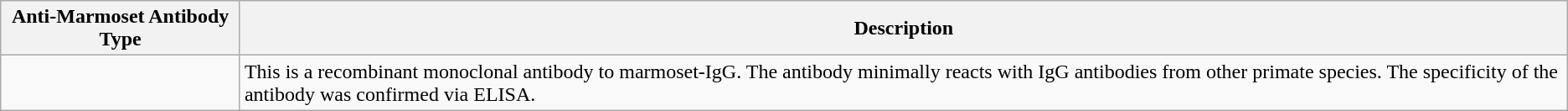<table class="wikitable">
<tr>
<th><strong>Anti-Marmoset Antibody Type</strong></th>
<th><strong>Description</strong></th>
</tr>
<tr>
<td></td>
<td>This is a recombinant monoclonal antibody to marmoset-IgG. The antibody minimally reacts with IgG antibodies from other primate species. The specificity of the antibody was confirmed via ELISA.</td>
</tr>
</table>
